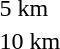<table>
<tr>
<td>5 km</td>
<td></td>
<td></td>
<td></td>
</tr>
<tr>
<td>10 km</td>
<td></td>
<td></td>
<td></td>
</tr>
</table>
